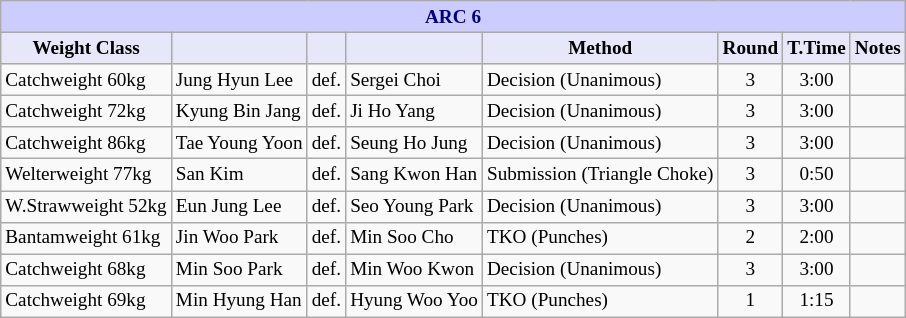<table class="wikitable" style="font-size: 80%;">
<tr>
<th colspan="8" style="background-color: #ccf; color: #000080; text-align: center;"><strong>ARC 6</strong></th>
</tr>
<tr>
<th colspan="1" style="background-color: #E6E8FA; color: #000000; text-align: center;">Weight Class</th>
<th colspan="1" style="background-color: #E6E8FA; color: #000000; text-align: center;"></th>
<th colspan="1" style="background-color: #E6E8FA; color: #000000; text-align: center;"></th>
<th colspan="1" style="background-color: #E6E8FA; color: #000000; text-align: center;"></th>
<th colspan="1" style="background-color: #E6E8FA; color: #000000; text-align: center;">Method</th>
<th colspan="1" style="background-color: #E6E8FA; color: #000000; text-align: center;">Round</th>
<th colspan="1" style="background-color: #E6E8FA; color: #000000; text-align: center;">T.Time</th>
<th colspan="1" style="background-color: #E6E8FA; color: #000000; text-align: center;">Notes</th>
</tr>
<tr>
<td>Catchweight 60kg</td>
<td> Jung Hyun Lee</td>
<td align=center>def.</td>
<td> Sergei Choi</td>
<td>Decision (Unanimous)</td>
<td align=center>3</td>
<td align=center>3:00</td>
<td></td>
</tr>
<tr>
<td>Catchweight 72kg</td>
<td> Kyung Bin Jang</td>
<td align=center>def.</td>
<td> Ji Ho Yang</td>
<td>Decision (Unanimous)</td>
<td align=center>3</td>
<td align=center>3:00</td>
<td></td>
</tr>
<tr>
<td>Catchweight 86kg</td>
<td> Tae Young Yoon</td>
<td align=center>def.</td>
<td> Seung Ho Jung</td>
<td>Decision (Unanimous)</td>
<td align=center>3</td>
<td align=center>3:00</td>
<td></td>
</tr>
<tr>
<td>Welterweight 77kg</td>
<td> San Kim</td>
<td align=center>def.</td>
<td> Sang Kwon Han</td>
<td>Submission (Triangle Choke)</td>
<td align=center>3</td>
<td align=center>0:50</td>
<td></td>
</tr>
<tr>
<td>W.Strawweight 52kg</td>
<td> Eun Jung Lee</td>
<td align=center>def.</td>
<td> Seo Young Park</td>
<td>Decision (Unanimous)</td>
<td align=center>3</td>
<td align=center>3:00</td>
<td></td>
</tr>
<tr>
<td>Bantamweight 61kg</td>
<td> Jin Woo Park</td>
<td align=center>def.</td>
<td> Min Soo Cho</td>
<td>TKO (Punches)</td>
<td align=center>2</td>
<td align=center>2:00</td>
<td></td>
</tr>
<tr>
<td>Catchweight 68kg</td>
<td> Min Soo Park</td>
<td align=center>def.</td>
<td> Min Woo Kwon</td>
<td>Decision (Unanimous)</td>
<td align=center>3</td>
<td align=center>3:00</td>
<td></td>
</tr>
<tr>
<td>Catchweight 69kg</td>
<td> Min Hyung Han</td>
<td align=center>def.</td>
<td> Hyung Woo Yoo</td>
<td>TKO (Punches)</td>
<td align=center>1</td>
<td align=center>1:15</td>
<td></td>
</tr>
</table>
